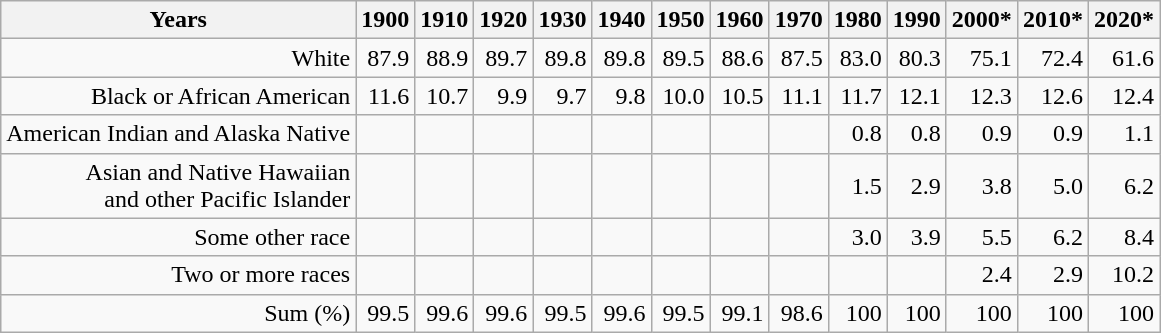<table class="wikitable " style="text-align:right">
<tr>
<th scope="col">Years</th>
<th scope="col">1900</th>
<th scope="col">1910</th>
<th scope="col">1920</th>
<th scope="col">1930</th>
<th scope="col">1940</th>
<th scope="col">1950</th>
<th scope="col">1960</th>
<th scope="col">1970</th>
<th scope="col">1980</th>
<th scope="col">1990</th>
<th scope="col">2000*</th>
<th scope="col">2010*</th>
<th scope="col">2020*</th>
</tr>
<tr>
<td>White</td>
<td>87.9</td>
<td>88.9</td>
<td>89.7</td>
<td>89.8</td>
<td>89.8</td>
<td>89.5</td>
<td>88.6</td>
<td>87.5</td>
<td>83.0</td>
<td>80.3</td>
<td>75.1</td>
<td>72.4</td>
<td>61.6</td>
</tr>
<tr>
<td>Black or African American</td>
<td>11.6</td>
<td>10.7</td>
<td>9.9</td>
<td>9.7</td>
<td>9.8</td>
<td>10.0</td>
<td>10.5</td>
<td>11.1</td>
<td>11.7</td>
<td>12.1</td>
<td>12.3</td>
<td>12.6</td>
<td>12.4</td>
</tr>
<tr>
<td>American Indian and Alaska Native</td>
<td></td>
<td></td>
<td></td>
<td></td>
<td></td>
<td></td>
<td></td>
<td></td>
<td>0.8</td>
<td>0.8</td>
<td>0.9</td>
<td>0.9</td>
<td>1.1</td>
</tr>
<tr>
<td>Asian and Native Hawaiian<br>and other Pacific Islander</td>
<td></td>
<td></td>
<td></td>
<td></td>
<td></td>
<td></td>
<td></td>
<td></td>
<td>1.5</td>
<td>2.9</td>
<td>3.8</td>
<td>5.0</td>
<td>6.2</td>
</tr>
<tr>
<td>Some other race</td>
<td></td>
<td></td>
<td></td>
<td></td>
<td></td>
<td></td>
<td></td>
<td></td>
<td>3.0</td>
<td>3.9</td>
<td>5.5</td>
<td>6.2</td>
<td>8.4</td>
</tr>
<tr>
<td>Two or more races</td>
<td></td>
<td></td>
<td></td>
<td></td>
<td></td>
<td></td>
<td></td>
<td></td>
<td></td>
<td></td>
<td>2.4</td>
<td>2.9</td>
<td>10.2</td>
</tr>
<tr>
<td>Sum (%)</td>
<td>99.5</td>
<td>99.6</td>
<td>99.6</td>
<td>99.5</td>
<td>99.6</td>
<td>99.5</td>
<td>99.1</td>
<td>98.6</td>
<td>100</td>
<td>100</td>
<td>100</td>
<td>100</td>
<td>100</td>
</tr>
</table>
